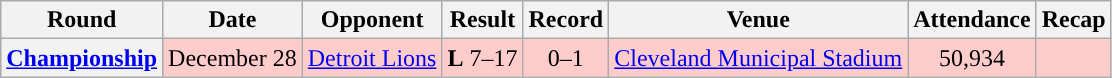<table class="wikitable" style="text-align:center">
<tr>
<th>Round</th>
<th>Date</th>
<th>Opponent</th>
<th>Result</th>
<th>Record</th>
<th>Venue</th>
<th>Attendance</th>
<th>Recap</th>
</tr>
<tr style="background:#fcc">
<th><a href='#'>Championship</a></th>
<td>December 28</td>
<td><a href='#'>Detroit Lions</a></td>
<td><strong>L</strong> 7–17</td>
<td>0–1</td>
<td><a href='#'>Cleveland Municipal Stadium</a></td>
<td>50,934</td>
<td></td>
</tr>
</table>
